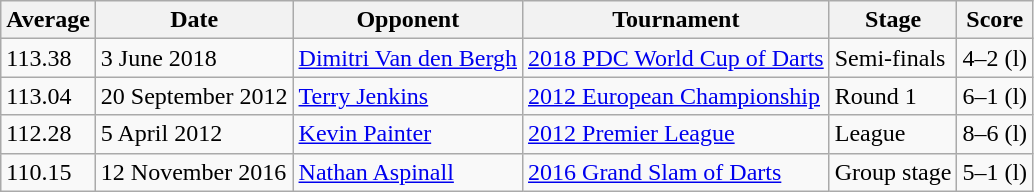<table class="wikitable">
<tr>
<th>Average</th>
<th>Date</th>
<th>Opponent</th>
<th>Tournament</th>
<th>Stage</th>
<th>Score</th>
</tr>
<tr>
<td>113.38</td>
<td>3 June 2018</td>
<td> <a href='#'>Dimitri Van den Bergh</a></td>
<td><a href='#'>2018 PDC World Cup of Darts</a></td>
<td>Semi-finals</td>
<td>4–2 (l)</td>
</tr>
<tr>
<td>113.04</td>
<td>20 September 2012</td>
<td> <a href='#'>Terry Jenkins</a></td>
<td><a href='#'>2012 European Championship</a></td>
<td>Round 1</td>
<td>6–1 (l)</td>
</tr>
<tr>
<td>112.28</td>
<td>5 April 2012</td>
<td> <a href='#'>Kevin Painter</a></td>
<td><a href='#'>2012 Premier League</a></td>
<td>League</td>
<td>8–6 (l)</td>
</tr>
<tr>
<td>110.15</td>
<td>12 November 2016</td>
<td> <a href='#'>Nathan Aspinall</a></td>
<td><a href='#'>2016 Grand Slam of Darts</a></td>
<td>Group stage</td>
<td>5–1 (l)</td>
</tr>
</table>
